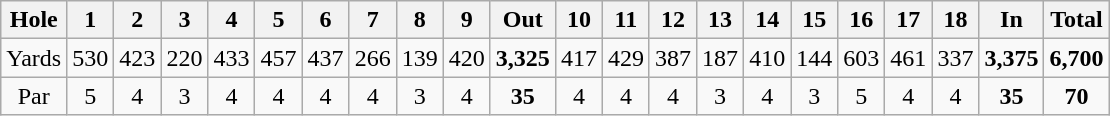<table class="wikitable" style="text-align:center">
<tr>
<th align="left">Hole</th>
<th>1</th>
<th>2</th>
<th>3</th>
<th>4</th>
<th>5</th>
<th>6</th>
<th>7</th>
<th>8</th>
<th>9</th>
<th>Out</th>
<th>10</th>
<th>11</th>
<th>12</th>
<th>13</th>
<th>14</th>
<th>15</th>
<th>16</th>
<th>17</th>
<th>18</th>
<th>In</th>
<th>Total</th>
</tr>
<tr>
<td align="center">Yards</td>
<td>530</td>
<td>423</td>
<td>220</td>
<td>433</td>
<td>457</td>
<td>437</td>
<td>266</td>
<td>139</td>
<td>420</td>
<td><strong>3,325</strong></td>
<td>417</td>
<td>429</td>
<td>387</td>
<td>187</td>
<td>410</td>
<td>144</td>
<td>603</td>
<td>461</td>
<td>337</td>
<td><strong>3,375</strong></td>
<td><strong>6,700</strong></td>
</tr>
<tr>
<td align="center">Par</td>
<td>5</td>
<td>4</td>
<td>3</td>
<td>4</td>
<td>4</td>
<td>4</td>
<td>4</td>
<td>3</td>
<td>4</td>
<td><strong>35</strong></td>
<td>4</td>
<td>4</td>
<td>4</td>
<td>3</td>
<td>4</td>
<td>3</td>
<td>5</td>
<td>4</td>
<td>4</td>
<td><strong>35</strong></td>
<td><strong>70</strong></td>
</tr>
</table>
